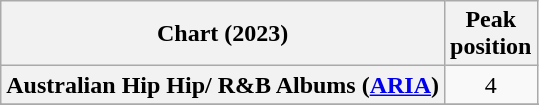<table class="wikitable sortable plainrowheaders" style="text-align:center">
<tr>
<th scope="col">Chart (2023)</th>
<th scope="col">Peak<br>position</th>
</tr>
<tr>
<th scope="row">Australian Hip Hip/ R&B Albums (<a href='#'>ARIA</a>)</th>
<td>4</td>
</tr>
<tr>
</tr>
<tr>
</tr>
<tr>
</tr>
</table>
